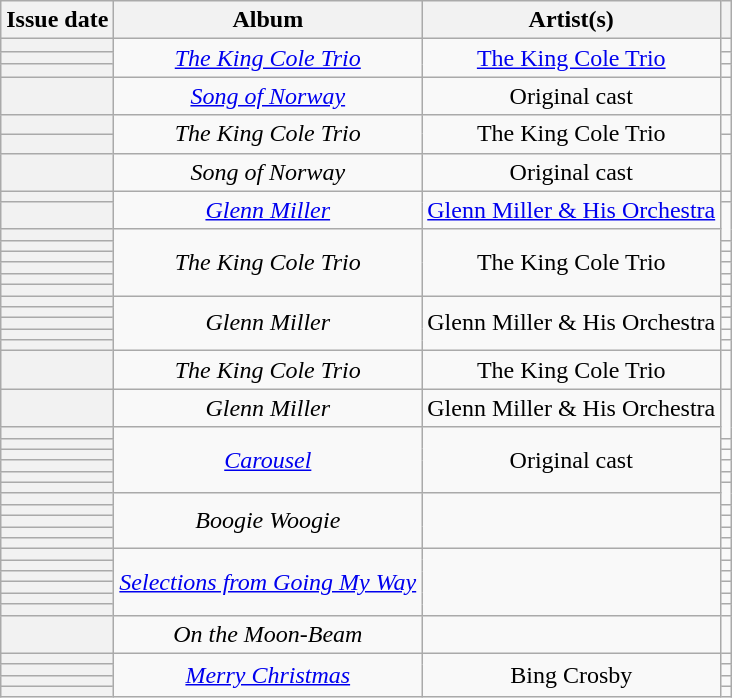<table class="wikitable sortable plainrowheaders" style="text-align: center">
<tr>
<th scope=col>Issue date</th>
<th scope=col>Album</th>
<th scope=col>Artist(s)</th>
<th scope=col class="unsortable"></th>
</tr>
<tr>
<th scope="row"></th>
<td rowspan="3"><em><a href='#'>The King Cole Trio</a></em></td>
<td rowspan="3" data-sort-value="Cole, Nat King"><a href='#'>The King Cole Trio</a></td>
<td style="text-align: center;"></td>
</tr>
<tr>
<th scope="row"></th>
<td style="text-align: center;"></td>
</tr>
<tr>
<th scope="row"></th>
<td style="text-align: center;"></td>
</tr>
<tr>
<th scope="row"></th>
<td><em><a href='#'>Song of Norway</a></em></td>
<td>Original cast</td>
<td style="text-align: center;"></td>
</tr>
<tr>
<th scope="row"></th>
<td rowspan="2"><em>The King Cole Trio</em></td>
<td data-sort-value="Cole, Nat" rowspan="2">The King Cole Trio</td>
<td style="text-align: center;"></td>
</tr>
<tr>
<th scope="row"></th>
<td style="text-align: center;"></td>
</tr>
<tr>
<th scope="row"></th>
<td><em>Song of Norway</em></td>
<td>Original cast</td>
<td style="text-align: center;"></td>
</tr>
<tr>
<th scope="row"></th>
<td rowspan="2"><em><a href='#'>Glenn Miller</a></em></td>
<td data-sort-value="Miller, Glenn" rowspan="2"><a href='#'>Glenn Miller & His Orchestra</a></td>
<td style="text-align: center;"></td>
</tr>
<tr>
<th scope="row"></th>
<td style="text-align: center;" rowspan="2"></td>
</tr>
<tr>
<th scope="row"></th>
<td rowspan="6"><em>The King Cole Trio</em></td>
<td data-sort-value="Cole, Nat" rowspan="6">The King Cole Trio</td>
</tr>
<tr>
<th scope="row"></th>
<td style="text-align: center;"></td>
</tr>
<tr>
<th scope="row"></th>
<td style="text-align: center;"></td>
</tr>
<tr>
<th scope="row"></th>
<td style="text-align: center;"></td>
</tr>
<tr>
<th scope="row"></th>
<td style="text-align: center;"></td>
</tr>
<tr>
<th scope="row"></th>
<td style="text-align: center;"></td>
</tr>
<tr>
<th scope="row"></th>
<td rowspan="5"><em>Glenn Miller</em></td>
<td data-sort-value="Miller, Glenn" rowspan="5">Glenn Miller & His Orchestra</td>
<td style="text-align: center;"></td>
</tr>
<tr>
<th scope="row"></th>
<td style="text-align: center;"></td>
</tr>
<tr>
<th scope="row"></th>
<td style="text-align: center;"></td>
</tr>
<tr>
<th scope="row"></th>
<td style="text-align: center;"></td>
</tr>
<tr>
<th scope="row"></th>
<td style="text-align: center;"></td>
</tr>
<tr>
<th scope="row"></th>
<td><em>The King Cole Trio</em></td>
<td data-sort-value="Cole, Nat">The King Cole Trio</td>
<td style="text-align: center;"></td>
</tr>
<tr>
<th scope="row"></th>
<td><em>Glenn Miller</em></td>
<td data-sort-value="Miller, Glenn">Glenn Miller & His Orchestra</td>
<td style="text-align: center;" rowspan="2"></td>
</tr>
<tr>
<th scope="row"></th>
<td rowspan="6"><em><a href='#'>Carousel</a></em></td>
<td rowspan="6">Original cast</td>
</tr>
<tr>
<th scope="row"></th>
<td style="text-align: center;"></td>
</tr>
<tr>
<th scope="row"></th>
<td style="text-align: center;"></td>
</tr>
<tr>
<th scope="row"></th>
<td style="text-align: center;"></td>
</tr>
<tr>
<th scope="row"></th>
<td style="text-align: center;"></td>
</tr>
<tr>
<th scope="row"></th>
<td style="text-align: center;" rowspan="2"></td>
</tr>
<tr>
<th scope="row"></th>
<td rowspan="5"><em>Boogie Woogie</em></td>
<td rowspan="5"></td>
</tr>
<tr>
<th scope="row"></th>
<td style="text-align: center;"></td>
</tr>
<tr>
<th scope="row"></th>
<td style="text-align: center;"></td>
</tr>
<tr>
<th scope="row"></th>
<td style="text-align: center;"></td>
</tr>
<tr>
<th scope="row"></th>
<td style="text-align: center;"></td>
</tr>
<tr>
<th scope="row"></th>
<td rowspan="6"><em><a href='#'>Selections from Going My Way</a></em></td>
<td rowspan="6"></td>
<td style="text-align: center;"></td>
</tr>
<tr>
<th scope="row"></th>
<td style="text-align: center;"></td>
</tr>
<tr>
<th scope="row"></th>
<td style="text-align: center;"></td>
</tr>
<tr>
<th scope="row"></th>
<td style="text-align: center;"></td>
</tr>
<tr>
<th scope="row"></th>
<td style="text-align: center;"></td>
</tr>
<tr>
<th scope="row"></th>
<td style="text-align: center;"></td>
</tr>
<tr>
<th scope="row"></th>
<td><em>On the Moon-Beam</em></td>
<td></td>
<td style="text-align: center;"></td>
</tr>
<tr>
<th scope="row"></th>
<td rowspan="4"><em><a href='#'>Merry Christmas</a></em></td>
<td data-sort-value="Crosby, Bing" rowspan="4">Bing Crosby</td>
<td style="text-align: center;"></td>
</tr>
<tr>
<th scope="row"></th>
<td style="text-align: center;"></td>
</tr>
<tr>
<th scope="row"></th>
<td style="text-align: center;"></td>
</tr>
<tr>
<th scope="row"></th>
<td style="text-align: center;"></td>
</tr>
</table>
